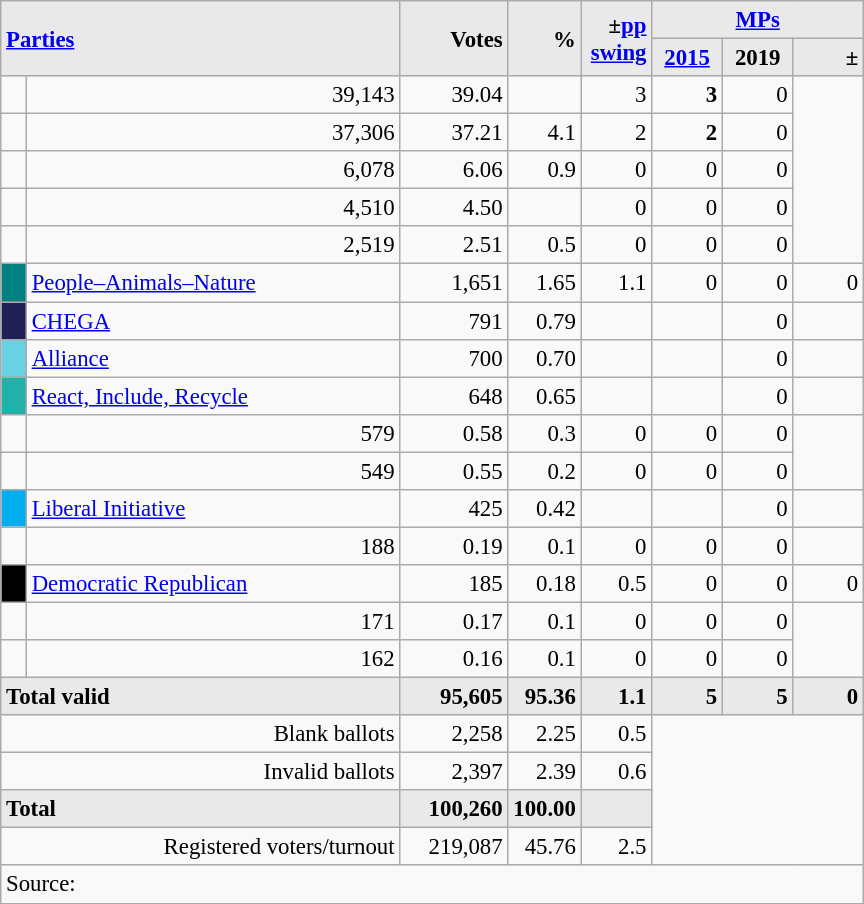<table class="wikitable" style="text-align:right; font-size:95%;">
<tr>
<th rowspan="2" colspan="2" style="background:#e9e9e9; text-align:left;" alignleft><a href='#'>Parties</a></th>
<th rowspan="2" style="background:#e9e9e9; text-align:right;">Votes</th>
<th rowspan="2" style="background:#e9e9e9; text-align:right;">%</th>
<th rowspan="2" style="background:#e9e9e9; text-align:right;">±<a href='#'>pp</a> <a href='#'>swing</a></th>
<th colspan="3" style="background:#e9e9e9; text-align:center;"><a href='#'>MPs</a></th>
</tr>
<tr style="background-color:#E9E9E9">
<th style="background-color:#E9E9E9;text-align:center;"><a href='#'>2015</a></th>
<th style="background-color:#E9E9E9;text-align:center;">2019</th>
<th style="background:#e9e9e9; text-align:right;">±</th>
</tr>
<tr>
<td></td>
<td>39,143</td>
<td>39.04</td>
<td></td>
<td>3</td>
<td><strong>3</strong></td>
<td>0</td>
</tr>
<tr>
<td></td>
<td>37,306</td>
<td>37.21</td>
<td>4.1</td>
<td>2</td>
<td><strong>2</strong></td>
<td>0</td>
</tr>
<tr>
<td></td>
<td>6,078</td>
<td>6.06</td>
<td>0.9</td>
<td>0</td>
<td>0</td>
<td>0</td>
</tr>
<tr>
<td></td>
<td>4,510</td>
<td>4.50</td>
<td></td>
<td>0</td>
<td>0</td>
<td>0</td>
</tr>
<tr>
<td></td>
<td>2,519</td>
<td>2.51</td>
<td>0.5</td>
<td>0</td>
<td>0</td>
<td>0</td>
</tr>
<tr>
<td style="width: 10px" bgcolor="teal" align="center"></td>
<td align="left"><a href='#'>People–Animals–Nature</a></td>
<td>1,651</td>
<td>1.65</td>
<td>1.1</td>
<td>0</td>
<td>0</td>
<td>0</td>
</tr>
<tr>
<td style="width: 10px" bgcolor="#202056" align="center"></td>
<td align="left"><a href='#'>CHEGA</a></td>
<td>791</td>
<td>0.79</td>
<td></td>
<td></td>
<td>0</td>
<td></td>
</tr>
<tr>
<td style="width: 10px" bgcolor="#6AD1E3" align="center"></td>
<td align="left"><a href='#'>Alliance</a></td>
<td>700</td>
<td>0.70</td>
<td></td>
<td></td>
<td>0</td>
<td></td>
</tr>
<tr>
<td style="width: 10px" bgcolor=LightSeaGreen align="center"></td>
<td align=left><a href='#'>React, Include, Recycle</a></td>
<td>648</td>
<td>0.65</td>
<td></td>
<td></td>
<td>0</td>
<td></td>
</tr>
<tr>
<td></td>
<td>579</td>
<td>0.58</td>
<td>0.3</td>
<td>0</td>
<td>0</td>
<td>0</td>
</tr>
<tr>
<td></td>
<td>549</td>
<td>0.55</td>
<td>0.2</td>
<td>0</td>
<td>0</td>
<td>0</td>
</tr>
<tr>
<td style="width: 10px" bgcolor="#00ADEF" align="center"></td>
<td align="left"><a href='#'>Liberal Initiative</a></td>
<td>425</td>
<td>0.42</td>
<td></td>
<td></td>
<td>0</td>
<td></td>
</tr>
<tr>
<td></td>
<td>188</td>
<td>0.19</td>
<td>0.1</td>
<td>0</td>
<td>0</td>
<td>0</td>
</tr>
<tr>
<td style="width: 10px" bgcolor=black align="center"></td>
<td align=left><a href='#'>Democratic Republican</a></td>
<td>185</td>
<td>0.18</td>
<td>0.5</td>
<td>0</td>
<td>0</td>
<td>0</td>
</tr>
<tr>
<td></td>
<td>171</td>
<td>0.17</td>
<td>0.1</td>
<td>0</td>
<td>0</td>
<td>0</td>
</tr>
<tr>
<td></td>
<td>162</td>
<td>0.16</td>
<td>0.1</td>
<td>0</td>
<td>0</td>
<td>0</td>
</tr>
<tr>
<td colspan=2 align=left style="background-color:#E9E9E9"><strong>Total valid</strong></td>
<td width="65" align="right" style="background-color:#E9E9E9"><strong>95,605</strong></td>
<td width="40" align="right" style="background-color:#E9E9E9"><strong>95.36</strong></td>
<td width="40" align="right" style="background-color:#E9E9E9"><strong>1.1</strong></td>
<td width="40" align="right" style="background-color:#E9E9E9"><strong>5</strong></td>
<td width="40" align="right" style="background-color:#E9E9E9"><strong>5</strong></td>
<td width="40" align="right" style="background-color:#E9E9E9"><strong>0</strong></td>
</tr>
<tr>
<td colspan=2>Blank ballots</td>
<td>2,258</td>
<td>2.25</td>
<td>0.5</td>
<td colspan=4 rowspan=4></td>
</tr>
<tr>
<td colspan=2>Invalid ballots</td>
<td>2,397</td>
<td>2.39</td>
<td>0.6</td>
</tr>
<tr>
<td colspan=2 width="259" align=left style="background-color:#E9E9E9"><strong>Total</strong></td>
<td width="50" align="right" style="background-color:#E9E9E9"><strong>100,260</strong></td>
<td width="40" align="right" style="background-color:#E9E9E9"><strong>100.00</strong></td>
<td width="40" align="right" style="background-color:#E9E9E9"></td>
</tr>
<tr>
<td colspan=2>Registered voters/turnout</td>
<td>219,087</td>
<td>45.76</td>
<td>2.5</td>
</tr>
<tr>
<td colspan=11 align=left>Source: </td>
</tr>
</table>
